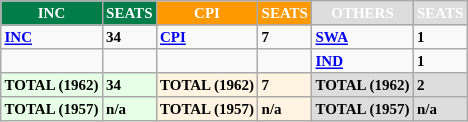<table class="wikitable" style="font-weight: bold; font-size: x-small; font-family: verdana">
<tr>
<th style="background-color:#007D48; color:white">INC</th>
<th style="background-color:#007D48; color:white">SEATS</th>
<th style="background-color:#FF9900; color:white">CPI</th>
<th style="background-color:#FF9900; color:white">SEATS</th>
<th style="background-color:#DDDDDD; color:white">OTHERS</th>
<th style="background-color:#DDDDDD; color:white">SEATS</th>
</tr>
<tr --->
<td><a href='#'>INC</a></td>
<td>34</td>
<td><a href='#'>CPI</a></td>
<td>7</td>
<td><a href='#'>SWA</a></td>
<td>1</td>
</tr>
<tr --->
<td></td>
<td></td>
<td></td>
<td></td>
<td><a href='#'>IND</a></td>
<td>1</td>
</tr>
<tr --->
<td bgcolor=#E6FFE6>TOTAL (1962)</td>
<td bgcolor=#E6FFE6>34</td>
<td bgcolor=#FFF3E1>TOTAL (1962)</td>
<td bgcolor=#FFF3E1>7</td>
<td bgcolor=#DDDDDD>TOTAL (1962)</td>
<td bgcolor=#DDDDDD>2</td>
</tr>
<tr --->
<td bgcolor=#E6FFE6>TOTAL (1957)</td>
<td bgcolor=#E6FFE6>n/a</td>
<td bgcolor=#FFF3E1>TOTAL (1957)</td>
<td bgcolor=#FFF3E1>n/a</td>
<td bgcolor=#DDDDDD>TOTAL (1957)</td>
<td bgcolor=#DDDDDD>n/a</td>
</tr>
</table>
